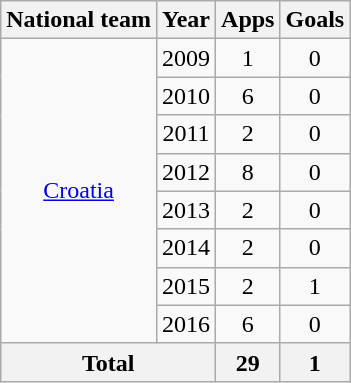<table class="wikitable" style="text-align:center">
<tr>
<th>National team</th>
<th>Year</th>
<th>Apps</th>
<th>Goals</th>
</tr>
<tr>
<td rowspan="8"><a href='#'>Croatia</a></td>
<td>2009</td>
<td>1</td>
<td>0</td>
</tr>
<tr>
<td>2010</td>
<td>6</td>
<td>0</td>
</tr>
<tr>
<td>2011</td>
<td>2</td>
<td>0</td>
</tr>
<tr>
<td>2012</td>
<td>8</td>
<td>0</td>
</tr>
<tr>
<td>2013</td>
<td>2</td>
<td>0</td>
</tr>
<tr>
<td>2014</td>
<td>2</td>
<td>0</td>
</tr>
<tr>
<td>2015</td>
<td>2</td>
<td>1</td>
</tr>
<tr>
<td>2016</td>
<td>6</td>
<td>0</td>
</tr>
<tr>
<th colspan="2">Total</th>
<th>29</th>
<th>1</th>
</tr>
</table>
